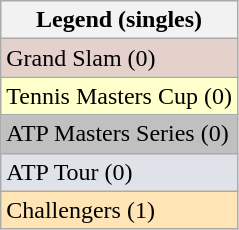<table class="wikitable">
<tr>
<th>Legend (singles)</th>
</tr>
<tr bgcolor="#e5d1cb">
<td>Grand Slam (0)</td>
</tr>
<tr bgcolor="ffffcc">
<td>Tennis Masters Cup (0)</td>
</tr>
<tr bgcolor="silver">
<td>ATP Masters Series (0)</td>
</tr>
<tr bgcolor="#dfe2e9">
<td>ATP Tour (0)</td>
</tr>
<tr bgcolor="moccasin">
<td>Challengers (1)</td>
</tr>
</table>
